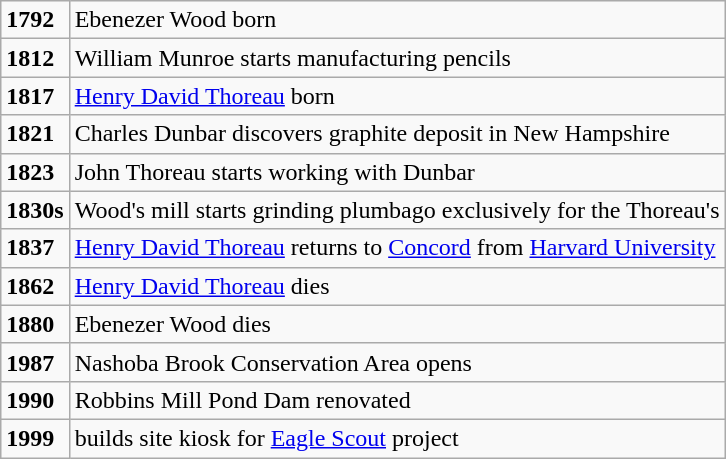<table class="wikitable">
<tr>
<td><strong>1792</strong></td>
<td>Ebenezer Wood born</td>
</tr>
<tr>
<td><strong>1812</strong></td>
<td>William Munroe starts manufacturing pencils</td>
</tr>
<tr>
<td><strong>1817</strong></td>
<td><a href='#'>Henry David Thoreau</a> born</td>
</tr>
<tr>
<td><strong>1821</strong></td>
<td>Charles Dunbar discovers graphite deposit in New Hampshire</td>
</tr>
<tr>
<td><strong>1823</strong></td>
<td>John Thoreau starts working with Dunbar</td>
</tr>
<tr>
<td><strong>1830s</strong></td>
<td>Wood's mill starts grinding plumbago exclusively for the Thoreau's</td>
</tr>
<tr>
<td><strong>1837</strong></td>
<td><a href='#'>Henry David Thoreau</a> returns to <a href='#'>Concord</a> from <a href='#'>Harvard University</a></td>
</tr>
<tr>
<td><strong>1862</strong></td>
<td><a href='#'>Henry David Thoreau</a> dies</td>
</tr>
<tr>
<td><strong>1880</strong></td>
<td>Ebenezer Wood dies</td>
</tr>
<tr>
<td><strong>1987</strong></td>
<td>Nashoba Brook Conservation Area opens</td>
</tr>
<tr>
<td><strong>1990</strong></td>
<td>Robbins Mill Pond Dam renovated</td>
</tr>
<tr>
<td><strong>1999</strong></td>
<td> builds site kiosk for <a href='#'>Eagle Scout</a> project</td>
</tr>
</table>
